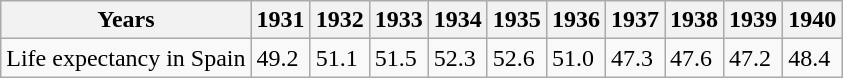<table class="wikitable">
<tr>
<th>Years</th>
<th>1931</th>
<th>1932</th>
<th>1933</th>
<th>1934</th>
<th>1935</th>
<th>1936</th>
<th>1937</th>
<th>1938</th>
<th>1939</th>
<th>1940</th>
</tr>
<tr>
<td>Life expectancy in Spain</td>
<td>49.2</td>
<td>51.1</td>
<td>51.5</td>
<td>52.3</td>
<td>52.6</td>
<td>51.0</td>
<td>47.3</td>
<td>47.6</td>
<td>47.2</td>
<td>48.4</td>
</tr>
</table>
